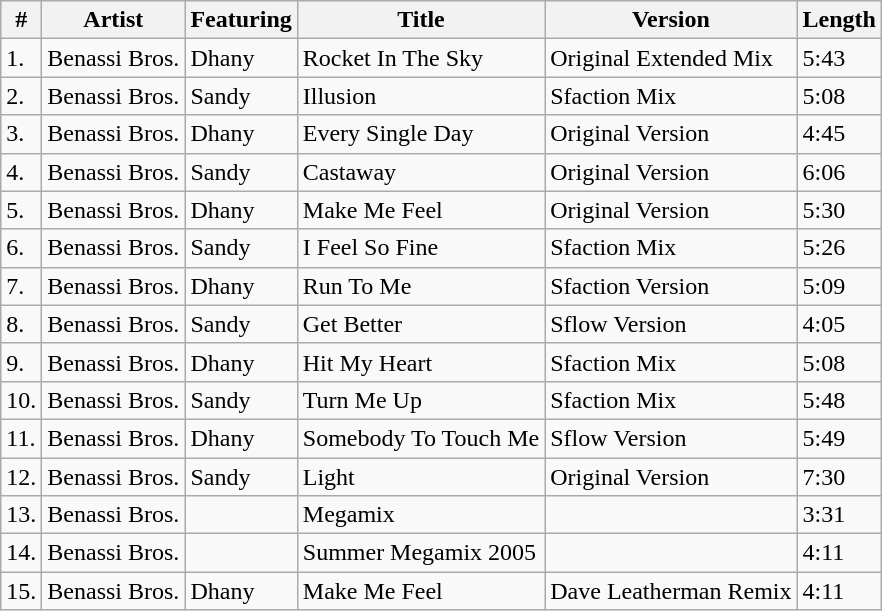<table class="wikitable">
<tr>
<th>#</th>
<th>Artist</th>
<th>Featuring</th>
<th>Title</th>
<th>Version</th>
<th>Length</th>
</tr>
<tr>
<td>1.</td>
<td>Benassi Bros.</td>
<td>Dhany</td>
<td>Rocket In The Sky</td>
<td>Original Extended Mix</td>
<td>5:43</td>
</tr>
<tr>
<td>2.</td>
<td>Benassi Bros.</td>
<td>Sandy</td>
<td>Illusion</td>
<td>Sfaction Mix</td>
<td>5:08</td>
</tr>
<tr>
<td>3.</td>
<td>Benassi Bros.</td>
<td>Dhany</td>
<td>Every Single Day</td>
<td>Original Version</td>
<td>4:45</td>
</tr>
<tr>
<td>4.</td>
<td>Benassi Bros.</td>
<td>Sandy</td>
<td>Castaway</td>
<td>Original Version</td>
<td>6:06</td>
</tr>
<tr>
<td>5.</td>
<td>Benassi Bros.</td>
<td>Dhany</td>
<td>Make Me Feel</td>
<td>Original Version</td>
<td>5:30</td>
</tr>
<tr>
<td>6.</td>
<td>Benassi Bros.</td>
<td>Sandy</td>
<td>I Feel So Fine</td>
<td>Sfaction Mix</td>
<td>5:26</td>
</tr>
<tr>
<td>7.</td>
<td>Benassi Bros.</td>
<td>Dhany</td>
<td>Run To Me</td>
<td>Sfaction Version</td>
<td>5:09</td>
</tr>
<tr>
<td>8.</td>
<td>Benassi Bros.</td>
<td>Sandy</td>
<td>Get Better</td>
<td>Sflow Version</td>
<td>4:05</td>
</tr>
<tr>
<td>9.</td>
<td>Benassi Bros.</td>
<td>Dhany</td>
<td>Hit My Heart</td>
<td>Sfaction Mix</td>
<td>5:08</td>
</tr>
<tr>
<td>10.</td>
<td>Benassi Bros.</td>
<td>Sandy</td>
<td>Turn Me Up</td>
<td>Sfaction Mix</td>
<td>5:48</td>
</tr>
<tr>
<td>11.</td>
<td>Benassi Bros.</td>
<td>Dhany</td>
<td>Somebody To Touch Me</td>
<td>Sflow Version</td>
<td>5:49</td>
</tr>
<tr>
<td>12.</td>
<td>Benassi Bros.</td>
<td>Sandy</td>
<td>Light</td>
<td>Original Version</td>
<td>7:30</td>
</tr>
<tr>
<td>13.</td>
<td>Benassi Bros.</td>
<td></td>
<td>Megamix</td>
<td></td>
<td>3:31</td>
</tr>
<tr>
<td>14.</td>
<td>Benassi Bros.</td>
<td></td>
<td>Summer Megamix 2005</td>
<td></td>
<td>4:11</td>
</tr>
<tr>
<td>15.</td>
<td>Benassi Bros.</td>
<td>Dhany</td>
<td>Make Me Feel</td>
<td>Dave Leatherman Remix</td>
<td>4:11</td>
</tr>
</table>
